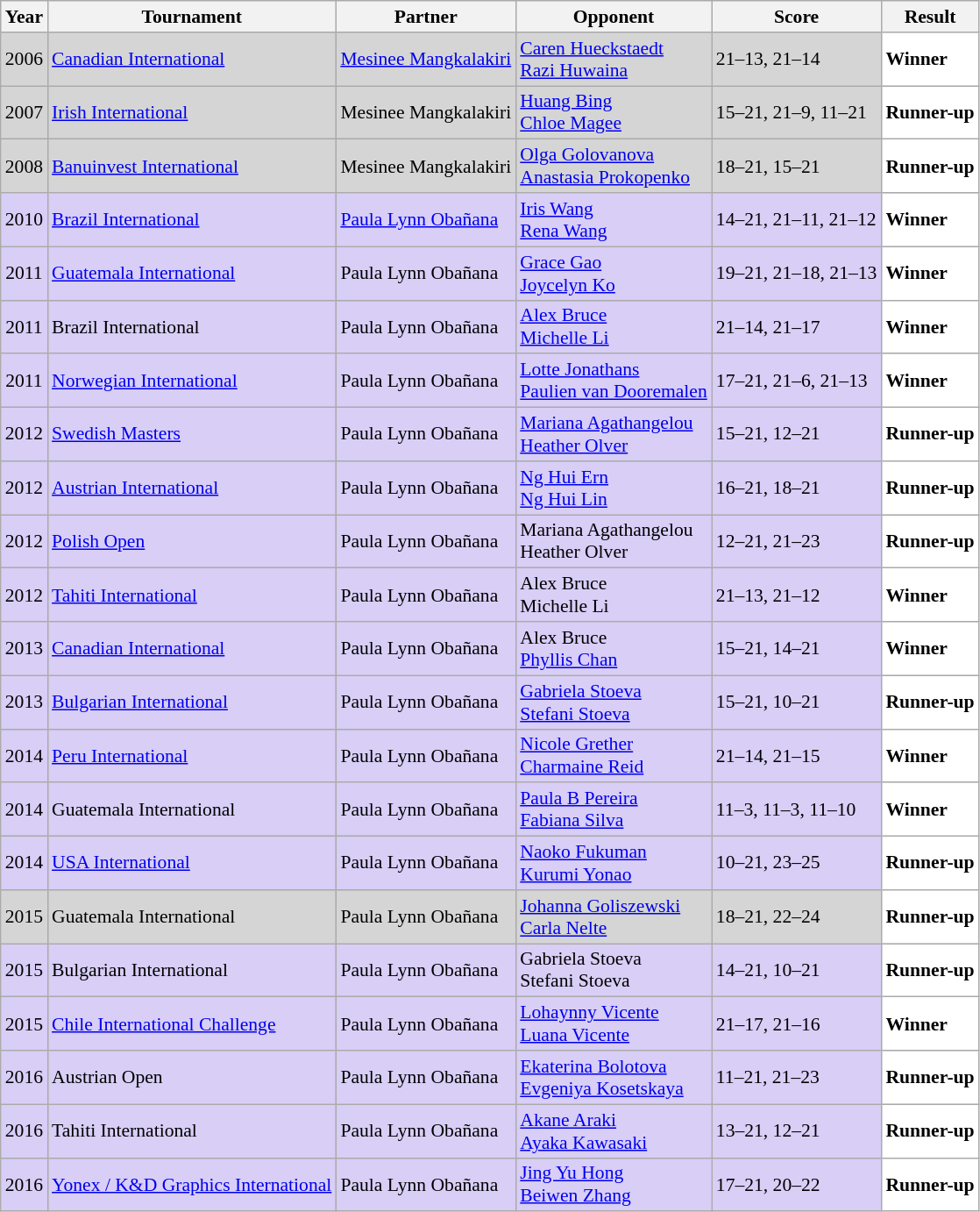<table class="sortable wikitable" style="font-size: 90%;">
<tr>
<th>Year</th>
<th>Tournament</th>
<th>Partner</th>
<th>Opponent</th>
<th>Score</th>
<th>Result</th>
</tr>
<tr style="background:#D5D5D5">
<td align="center">2006</td>
<td align="left"><a href='#'>Canadian International</a></td>
<td align="left"> <a href='#'>Mesinee Mangkalakiri</a></td>
<td align="left"> <a href='#'>Caren Hueckstaedt</a> <br>  <a href='#'>Razi Huwaina</a></td>
<td align="left">21–13, 21–14</td>
<td style="text-align:left; background:white"> <strong>Winner</strong></td>
</tr>
<tr style="background:#D5D5D5">
<td align="center">2007</td>
<td align="left"><a href='#'>Irish International</a></td>
<td align="left"> Mesinee Mangkalakiri</td>
<td align="left"> <a href='#'>Huang Bing</a> <br>  <a href='#'>Chloe Magee</a></td>
<td align="left">15–21, 21–9, 11–21</td>
<td style="text-align:left; background:white"> <strong>Runner-up</strong></td>
</tr>
<tr style="background:#D5D5D5">
<td align="center">2008</td>
<td align="left"><a href='#'>Banuinvest International</a></td>
<td align="left"> Mesinee Mangkalakiri</td>
<td align="left"> <a href='#'>Olga Golovanova</a> <br>  <a href='#'>Anastasia Prokopenko</a></td>
<td align="left">18–21, 15–21</td>
<td style="text-align:left; background:white"> <strong>Runner-up</strong></td>
</tr>
<tr style="background:#D8CEF6">
<td align="center">2010</td>
<td align="left"><a href='#'>Brazil International</a></td>
<td align="left"> <a href='#'>Paula Lynn Obañana</a></td>
<td align="left"> <a href='#'>Iris Wang</a> <br>  <a href='#'>Rena Wang</a></td>
<td align="left">14–21, 21–11, 21–12</td>
<td style="text-align:left; background:white"> <strong>Winner</strong></td>
</tr>
<tr style="background:#D8CEF6">
<td align="center">2011</td>
<td align="left"><a href='#'>Guatemala International</a></td>
<td align="left"> Paula Lynn Obañana</td>
<td align="left"> <a href='#'>Grace Gao</a> <br>  <a href='#'>Joycelyn Ko</a></td>
<td align="left">19–21, 21–18, 21–13</td>
<td style="text-align:left; background:white"> <strong>Winner</strong></td>
</tr>
<tr style="background:#D8CEF6">
<td align="center">2011</td>
<td align="left">Brazil International</td>
<td align="left"> Paula Lynn Obañana</td>
<td align="left"> <a href='#'>Alex Bruce</a> <br>  <a href='#'>Michelle Li</a></td>
<td align="left">21–14, 21–17</td>
<td style="text-align:left; background:white"> <strong>Winner</strong></td>
</tr>
<tr style="background:#D8CEF6">
<td align="center">2011</td>
<td align="left"><a href='#'>Norwegian International</a></td>
<td align="left"> Paula Lynn Obañana</td>
<td align="left"> <a href='#'>Lotte Jonathans</a> <br>  <a href='#'>Paulien van Dooremalen</a></td>
<td align="left">17–21, 21–6, 21–13</td>
<td style="text-align:left; background:white"> <strong>Winner</strong></td>
</tr>
<tr style="background:#D8CEF6">
<td align="center">2012</td>
<td align="left"><a href='#'>Swedish Masters</a></td>
<td align="left"> Paula Lynn Obañana</td>
<td align="left"> <a href='#'>Mariana Agathangelou</a> <br>  <a href='#'>Heather Olver</a></td>
<td align="left">15–21, 12–21</td>
<td style="text-align:left; background:white"> <strong>Runner-up</strong></td>
</tr>
<tr style="background:#D8CEF6">
<td align="center">2012</td>
<td align="left"><a href='#'>Austrian International</a></td>
<td align="left"> Paula Lynn Obañana</td>
<td align="left"> <a href='#'>Ng Hui Ern</a> <br>  <a href='#'>Ng Hui Lin</a></td>
<td align="left">16–21, 18–21</td>
<td style="text-align:left; background:white"> <strong>Runner-up</strong></td>
</tr>
<tr style="background:#D8CEF6">
<td align="center">2012</td>
<td align="left"><a href='#'>Polish Open</a></td>
<td align="left"> Paula Lynn Obañana</td>
<td align="left"> Mariana Agathangelou <br>  Heather Olver</td>
<td align="left">12–21, 21–23</td>
<td style="text-align:left; background:white"> <strong>Runner-up</strong></td>
</tr>
<tr style="background:#D8CEF6">
<td align="center">2012</td>
<td align="left"><a href='#'>Tahiti International</a></td>
<td align="left"> Paula Lynn Obañana</td>
<td align="left"> Alex Bruce <br>  Michelle Li</td>
<td align="left">21–13, 21–12</td>
<td style="text-align:left; background:white"> <strong>Winner</strong></td>
</tr>
<tr style="background:#D8CEF6">
<td align="center">2013</td>
<td align="left"><a href='#'>Canadian International</a></td>
<td align="left"> Paula Lynn Obañana</td>
<td align="left"> Alex Bruce <br>  <a href='#'>Phyllis Chan</a></td>
<td align="left">15–21, 14–21</td>
<td style="text-align:left; background:white"> <strong>Winner</strong></td>
</tr>
<tr style="background:#D8CEF6">
<td align="center">2013</td>
<td align="left"><a href='#'>Bulgarian International</a></td>
<td align="left"> Paula Lynn Obañana</td>
<td align="left"> <a href='#'>Gabriela Stoeva</a> <br>  <a href='#'>Stefani Stoeva</a></td>
<td align="left">15–21, 10–21</td>
<td style="text-align:left; background:white"> <strong>Runner-up</strong></td>
</tr>
<tr style="background:#D8CEF6">
<td align="center">2014</td>
<td align="left"><a href='#'>Peru International</a></td>
<td align="left"> Paula Lynn Obañana</td>
<td align="left"> <a href='#'>Nicole Grether</a> <br>  <a href='#'>Charmaine Reid</a></td>
<td align="left">21–14, 21–15</td>
<td style="text-align:left; background:white"> <strong>Winner</strong></td>
</tr>
<tr style="background:#D8CEF6">
<td align="center">2014</td>
<td align="left">Guatemala International</td>
<td align="left"> Paula Lynn Obañana</td>
<td align="left"> <a href='#'>Paula B Pereira</a> <br>  <a href='#'>Fabiana Silva</a></td>
<td align="left">11–3, 11–3, 11–10</td>
<td style="text-align:left; background:white"> <strong>Winner</strong></td>
</tr>
<tr style="background:#D8CEF6">
<td align="center">2014</td>
<td align="left"><a href='#'>USA International</a></td>
<td align="left"> Paula Lynn Obañana</td>
<td align="left"> <a href='#'>Naoko Fukuman</a> <br>  <a href='#'>Kurumi Yonao</a></td>
<td align="left">10–21, 23–25</td>
<td style="text-align:left; background:white"> <strong>Runner-up</strong></td>
</tr>
<tr style="background:#D5D5D5">
<td align="center">2015</td>
<td align="left">Guatemala International</td>
<td align="left"> Paula Lynn Obañana</td>
<td align="left"> <a href='#'>Johanna Goliszewski</a> <br>  <a href='#'>Carla Nelte</a></td>
<td align="left">18–21, 22–24</td>
<td style="text-align:left; background:white"> <strong>Runner-up</strong></td>
</tr>
<tr style="background:#D8CEF6">
<td align="center">2015</td>
<td align="left">Bulgarian International</td>
<td align="left"> Paula Lynn Obañana</td>
<td align="left"> Gabriela Stoeva <br>  Stefani Stoeva</td>
<td align="left">14–21, 10–21</td>
<td style="text-align:left; background:white"> <strong>Runner-up</strong></td>
</tr>
<tr style="background:#D8CEF6">
<td align="center">2015</td>
<td align="left"><a href='#'>Chile International Challenge</a></td>
<td align="left"> Paula Lynn Obañana</td>
<td align="left"> <a href='#'>Lohaynny Vicente</a> <br>  <a href='#'>Luana Vicente</a></td>
<td align="left">21–17, 21–16</td>
<td style="text-align:left; background:white"> <strong>Winner</strong></td>
</tr>
<tr style="background:#D8CEF6">
<td align="center">2016</td>
<td align="left">Austrian Open</td>
<td align="left"> Paula Lynn Obañana</td>
<td align="left"> <a href='#'>Ekaterina Bolotova</a> <br>  <a href='#'>Evgeniya Kosetskaya</a></td>
<td align="left">11–21, 21–23</td>
<td style="text-align:left; background:white"> <strong>Runner-up</strong></td>
</tr>
<tr style="background:#D8CEF6">
<td align="center">2016</td>
<td align="left">Tahiti International</td>
<td align="left"> Paula Lynn Obañana</td>
<td align="left"> <a href='#'>Akane Araki</a> <br>  <a href='#'>Ayaka Kawasaki</a></td>
<td align="left">13–21, 12–21</td>
<td style="text-align:left; background:white"> <strong>Runner-up</strong></td>
</tr>
<tr style="background:#D8CEF6">
<td align="center">2016</td>
<td align="left"><a href='#'>Yonex / K&D Graphics International</a></td>
<td align="left"> Paula Lynn Obañana</td>
<td align="left"> <a href='#'>Jing Yu Hong</a> <br>  <a href='#'>Beiwen Zhang</a></td>
<td align="left">17–21, 20–22</td>
<td style="text-align:left; background:white"> <strong>Runner-up</strong></td>
</tr>
</table>
